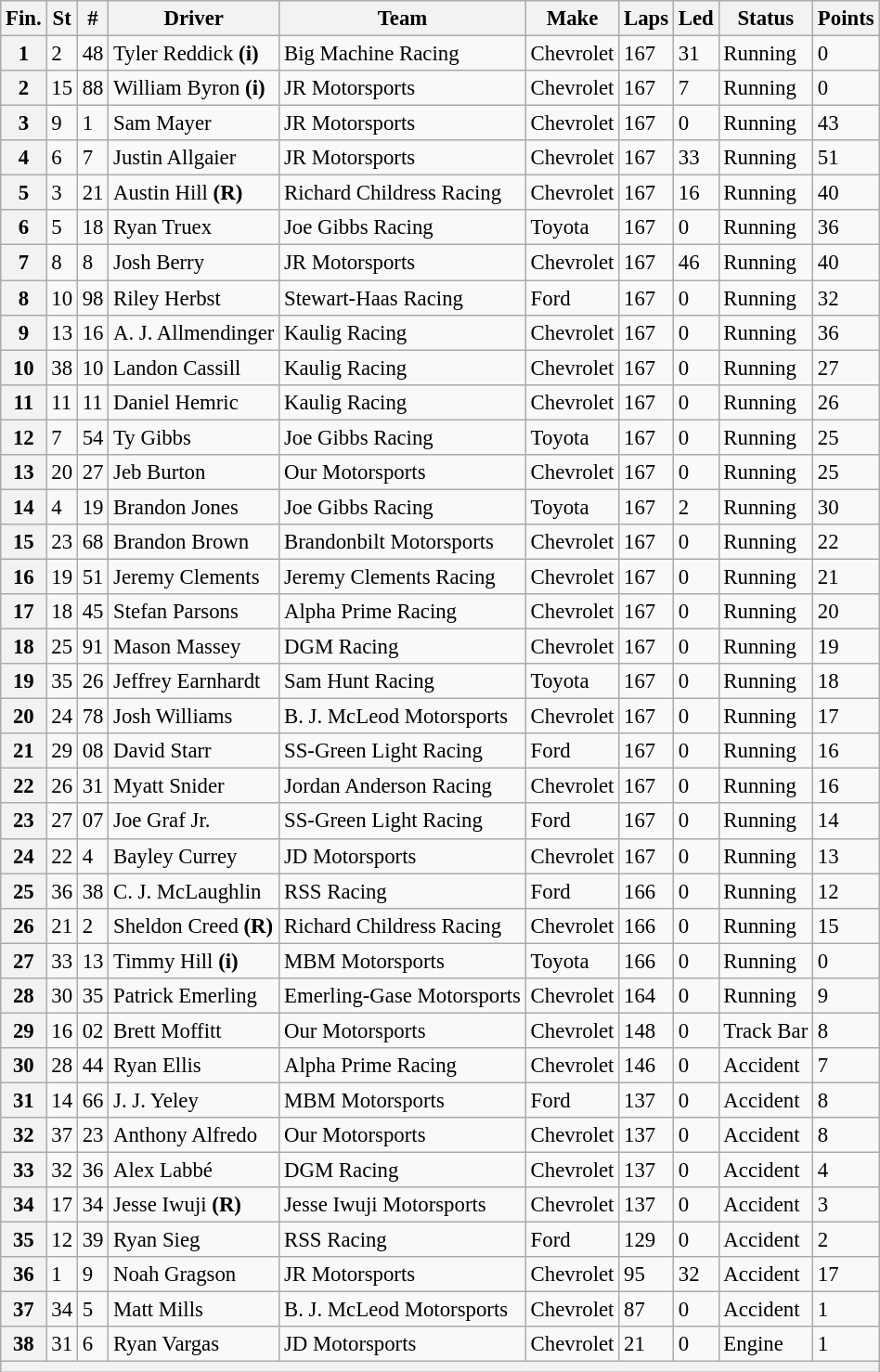<table class="wikitable" style="font-size:95%">
<tr>
<th>Fin.</th>
<th>St</th>
<th>#</th>
<th>Driver</th>
<th>Team</th>
<th>Make</th>
<th>Laps</th>
<th>Led</th>
<th>Status</th>
<th>Points</th>
</tr>
<tr>
<th>1</th>
<td>2</td>
<td>48</td>
<td>Tyler Reddick <strong>(i)</strong></td>
<td>Big Machine Racing</td>
<td>Chevrolet</td>
<td>167</td>
<td>31</td>
<td>Running</td>
<td>0</td>
</tr>
<tr>
<th>2</th>
<td>15</td>
<td>88</td>
<td>William Byron <strong>(i)</strong></td>
<td>JR Motorsports</td>
<td>Chevrolet</td>
<td>167</td>
<td>7</td>
<td>Running</td>
<td>0</td>
</tr>
<tr>
<th>3</th>
<td>9</td>
<td>1</td>
<td>Sam Mayer</td>
<td>JR Motorsports</td>
<td>Chevrolet</td>
<td>167</td>
<td>0</td>
<td>Running</td>
<td>43</td>
</tr>
<tr>
<th>4</th>
<td>6</td>
<td>7</td>
<td>Justin Allgaier</td>
<td>JR Motorsports</td>
<td>Chevrolet</td>
<td>167</td>
<td>33</td>
<td>Running</td>
<td>51</td>
</tr>
<tr>
<th>5</th>
<td>3</td>
<td>21</td>
<td>Austin Hill <strong>(R)</strong></td>
<td>Richard Childress Racing</td>
<td>Chevrolet</td>
<td>167</td>
<td>16</td>
<td>Running</td>
<td>40</td>
</tr>
<tr>
<th>6</th>
<td>5</td>
<td>18</td>
<td>Ryan Truex</td>
<td>Joe Gibbs Racing</td>
<td>Toyota</td>
<td>167</td>
<td>0</td>
<td>Running</td>
<td>36</td>
</tr>
<tr>
<th>7</th>
<td>8</td>
<td>8</td>
<td>Josh Berry</td>
<td>JR Motorsports</td>
<td>Chevrolet</td>
<td>167</td>
<td>46</td>
<td>Running</td>
<td>40</td>
</tr>
<tr>
<th>8</th>
<td>10</td>
<td>98</td>
<td>Riley Herbst</td>
<td>Stewart-Haas Racing</td>
<td>Ford</td>
<td>167</td>
<td>0</td>
<td>Running</td>
<td>32</td>
</tr>
<tr>
<th>9</th>
<td>13</td>
<td>16</td>
<td>A. J. Allmendinger</td>
<td>Kaulig Racing</td>
<td>Chevrolet</td>
<td>167</td>
<td>0</td>
<td>Running</td>
<td>36</td>
</tr>
<tr>
<th>10</th>
<td>38</td>
<td>10</td>
<td>Landon Cassill</td>
<td>Kaulig Racing</td>
<td>Chevrolet</td>
<td>167</td>
<td>0</td>
<td>Running</td>
<td>27</td>
</tr>
<tr>
<th>11</th>
<td>11</td>
<td>11</td>
<td>Daniel Hemric</td>
<td>Kaulig Racing</td>
<td>Chevrolet</td>
<td>167</td>
<td>0</td>
<td>Running</td>
<td>26</td>
</tr>
<tr>
<th>12</th>
<td>7</td>
<td>54</td>
<td>Ty Gibbs</td>
<td>Joe Gibbs Racing</td>
<td>Toyota</td>
<td>167</td>
<td>0</td>
<td>Running</td>
<td>25</td>
</tr>
<tr>
<th>13</th>
<td>20</td>
<td>27</td>
<td>Jeb Burton</td>
<td>Our Motorsports</td>
<td>Chevrolet</td>
<td>167</td>
<td>0</td>
<td>Running</td>
<td>25</td>
</tr>
<tr>
<th>14</th>
<td>4</td>
<td>19</td>
<td>Brandon Jones</td>
<td>Joe Gibbs Racing</td>
<td>Toyota</td>
<td>167</td>
<td>2</td>
<td>Running</td>
<td>30</td>
</tr>
<tr>
<th>15</th>
<td>23</td>
<td>68</td>
<td>Brandon Brown</td>
<td>Brandonbilt Motorsports</td>
<td>Chevrolet</td>
<td>167</td>
<td>0</td>
<td>Running</td>
<td>22</td>
</tr>
<tr>
<th>16</th>
<td>19</td>
<td>51</td>
<td>Jeremy Clements</td>
<td>Jeremy Clements Racing</td>
<td>Chevrolet</td>
<td>167</td>
<td>0</td>
<td>Running</td>
<td>21</td>
</tr>
<tr>
<th>17</th>
<td>18</td>
<td>45</td>
<td>Stefan Parsons</td>
<td>Alpha Prime Racing</td>
<td>Chevrolet</td>
<td>167</td>
<td>0</td>
<td>Running</td>
<td>20</td>
</tr>
<tr>
<th>18</th>
<td>25</td>
<td>91</td>
<td>Mason Massey</td>
<td>DGM Racing</td>
<td>Chevrolet</td>
<td>167</td>
<td>0</td>
<td>Running</td>
<td>19</td>
</tr>
<tr>
<th>19</th>
<td>35</td>
<td>26</td>
<td>Jeffrey Earnhardt</td>
<td>Sam Hunt Racing</td>
<td>Toyota</td>
<td>167</td>
<td>0</td>
<td>Running</td>
<td>18</td>
</tr>
<tr>
<th>20</th>
<td>24</td>
<td>78</td>
<td>Josh Williams</td>
<td>B. J. McLeod Motorsports</td>
<td>Chevrolet</td>
<td>167</td>
<td>0</td>
<td>Running</td>
<td>17</td>
</tr>
<tr>
<th>21</th>
<td>29</td>
<td>08</td>
<td>David Starr</td>
<td>SS-Green Light Racing</td>
<td>Ford</td>
<td>167</td>
<td>0</td>
<td>Running</td>
<td>16</td>
</tr>
<tr>
<th>22</th>
<td>26</td>
<td>31</td>
<td>Myatt Snider</td>
<td>Jordan Anderson Racing</td>
<td>Chevrolet</td>
<td>167</td>
<td>0</td>
<td>Running</td>
<td>16</td>
</tr>
<tr>
<th>23</th>
<td>27</td>
<td>07</td>
<td>Joe Graf Jr.</td>
<td>SS-Green Light Racing</td>
<td>Ford</td>
<td>167</td>
<td>0</td>
<td>Running</td>
<td>14</td>
</tr>
<tr>
<th>24</th>
<td>22</td>
<td>4</td>
<td>Bayley Currey</td>
<td>JD Motorsports</td>
<td>Chevrolet</td>
<td>167</td>
<td>0</td>
<td>Running</td>
<td>13</td>
</tr>
<tr>
<th>25</th>
<td>36</td>
<td>38</td>
<td>C. J. McLaughlin</td>
<td>RSS Racing</td>
<td>Ford</td>
<td>166</td>
<td>0</td>
<td>Running</td>
<td>12</td>
</tr>
<tr>
<th>26</th>
<td>21</td>
<td>2</td>
<td>Sheldon Creed <strong>(R)</strong></td>
<td>Richard Childress Racing</td>
<td>Chevrolet</td>
<td>166</td>
<td>0</td>
<td>Running</td>
<td>15</td>
</tr>
<tr>
<th>27</th>
<td>33</td>
<td>13</td>
<td>Timmy Hill <strong>(i)</strong></td>
<td>MBM Motorsports</td>
<td>Toyota</td>
<td>166</td>
<td>0</td>
<td>Running</td>
<td>0</td>
</tr>
<tr>
<th>28</th>
<td>30</td>
<td>35</td>
<td>Patrick Emerling</td>
<td>Emerling-Gase Motorsports</td>
<td>Chevrolet</td>
<td>164</td>
<td>0</td>
<td>Running</td>
<td>9</td>
</tr>
<tr>
<th>29</th>
<td>16</td>
<td>02</td>
<td>Brett Moffitt</td>
<td>Our Motorsports</td>
<td>Chevrolet</td>
<td>148</td>
<td>0</td>
<td>Track Bar</td>
<td>8</td>
</tr>
<tr>
<th>30</th>
<td>28</td>
<td>44</td>
<td>Ryan Ellis</td>
<td>Alpha Prime Racing</td>
<td>Chevrolet</td>
<td>146</td>
<td>0</td>
<td>Accident</td>
<td>7</td>
</tr>
<tr>
<th>31</th>
<td>14</td>
<td>66</td>
<td>J. J. Yeley</td>
<td>MBM Motorsports</td>
<td>Ford</td>
<td>137</td>
<td>0</td>
<td>Accident</td>
<td>8</td>
</tr>
<tr>
<th>32</th>
<td>37</td>
<td>23</td>
<td>Anthony Alfredo</td>
<td>Our Motorsports</td>
<td>Chevrolet</td>
<td>137</td>
<td>0</td>
<td>Accident</td>
<td>8</td>
</tr>
<tr>
<th>33</th>
<td>32</td>
<td>36</td>
<td>Alex Labbé</td>
<td>DGM Racing</td>
<td>Chevrolet</td>
<td>137</td>
<td>0</td>
<td>Accident</td>
<td>4</td>
</tr>
<tr>
<th>34</th>
<td>17</td>
<td>34</td>
<td>Jesse Iwuji <strong>(R)</strong></td>
<td>Jesse Iwuji Motorsports</td>
<td>Chevrolet</td>
<td>137</td>
<td>0</td>
<td>Accident</td>
<td>3</td>
</tr>
<tr>
<th>35</th>
<td>12</td>
<td>39</td>
<td>Ryan Sieg</td>
<td>RSS Racing</td>
<td>Ford</td>
<td>129</td>
<td>0</td>
<td>Accident</td>
<td>2</td>
</tr>
<tr>
<th>36</th>
<td>1</td>
<td>9</td>
<td>Noah Gragson</td>
<td>JR Motorsports</td>
<td>Chevrolet</td>
<td>95</td>
<td>32</td>
<td>Accident</td>
<td>17</td>
</tr>
<tr>
<th>37</th>
<td>34</td>
<td>5</td>
<td>Matt Mills</td>
<td>B. J. McLeod Motorsports</td>
<td>Chevrolet</td>
<td>87</td>
<td>0</td>
<td>Accident</td>
<td>1</td>
</tr>
<tr>
<th>38</th>
<td>31</td>
<td>6</td>
<td>Ryan Vargas</td>
<td>JD Motorsports</td>
<td>Chevrolet</td>
<td>21</td>
<td>0</td>
<td>Engine</td>
<td>1</td>
</tr>
<tr>
<th colspan="10"></th>
</tr>
</table>
